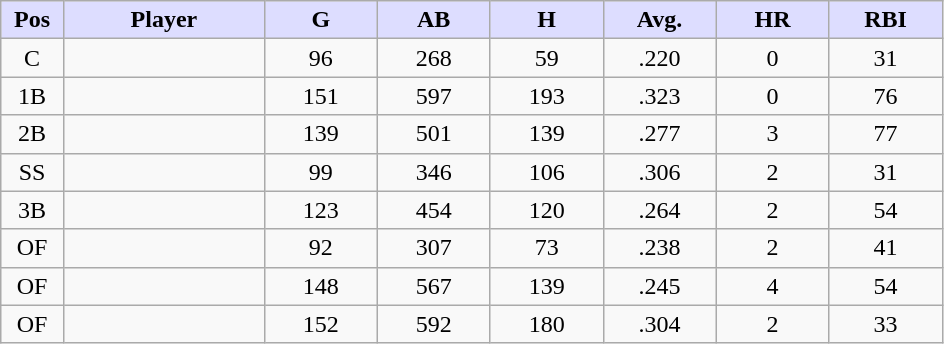<table class="wikitable sortable">
<tr>
<th style="background:#ddf; width:5%;">Pos</th>
<th style="background:#ddf; width:16%;">Player</th>
<th style="background:#ddf; width:9%;">G</th>
<th style="background:#ddf; width:9%;">AB</th>
<th style="background:#ddf; width:9%;">H</th>
<th style="background:#ddf; width:9%;">Avg.</th>
<th style="background:#ddf; width:9%;">HR</th>
<th style="background:#ddf; width:9%;">RBI</th>
</tr>
<tr style="text-align:center;">
<td>C</td>
<td></td>
<td>96</td>
<td>268</td>
<td>59</td>
<td>.220</td>
<td>0</td>
<td>31</td>
</tr>
<tr style="text-align:center;">
<td>1B</td>
<td></td>
<td>151</td>
<td>597</td>
<td>193</td>
<td>.323</td>
<td>0</td>
<td>76</td>
</tr>
<tr style="text-align:center;">
<td>2B</td>
<td></td>
<td>139</td>
<td>501</td>
<td>139</td>
<td>.277</td>
<td>3</td>
<td>77</td>
</tr>
<tr style="text-align:center;">
<td>SS</td>
<td></td>
<td>99</td>
<td>346</td>
<td>106</td>
<td>.306</td>
<td>2</td>
<td>31</td>
</tr>
<tr style="text-align:center;">
<td>3B</td>
<td></td>
<td>123</td>
<td>454</td>
<td>120</td>
<td>.264</td>
<td>2</td>
<td>54</td>
</tr>
<tr style="text-align:center;">
<td>OF</td>
<td></td>
<td>92</td>
<td>307</td>
<td>73</td>
<td>.238</td>
<td>2</td>
<td>41</td>
</tr>
<tr style="text-align:center;">
<td>OF</td>
<td></td>
<td>148</td>
<td>567</td>
<td>139</td>
<td>.245</td>
<td>4</td>
<td>54</td>
</tr>
<tr style="text-align:center;">
<td>OF</td>
<td></td>
<td>152</td>
<td>592</td>
<td>180</td>
<td>.304</td>
<td>2</td>
<td>33</td>
</tr>
</table>
